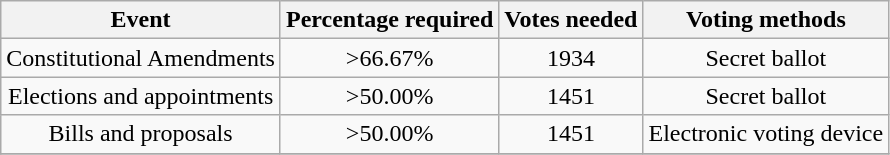<table class="wikitable" style="text-align: center;">
<tr>
<th>Event</th>
<th>Percentage required</th>
<th>Votes needed</th>
<th>Voting methods</th>
</tr>
<tr>
<td>Constitutional Amendments</td>
<td>>66.67%</td>
<td>1934</td>
<td>Secret ballot</td>
</tr>
<tr>
<td>Elections and appointments</td>
<td>>50.00%</td>
<td>1451</td>
<td>Secret ballot</td>
</tr>
<tr>
<td>Bills and proposals</td>
<td>>50.00%</td>
<td>1451</td>
<td>Electronic voting device</td>
</tr>
<tr>
</tr>
</table>
